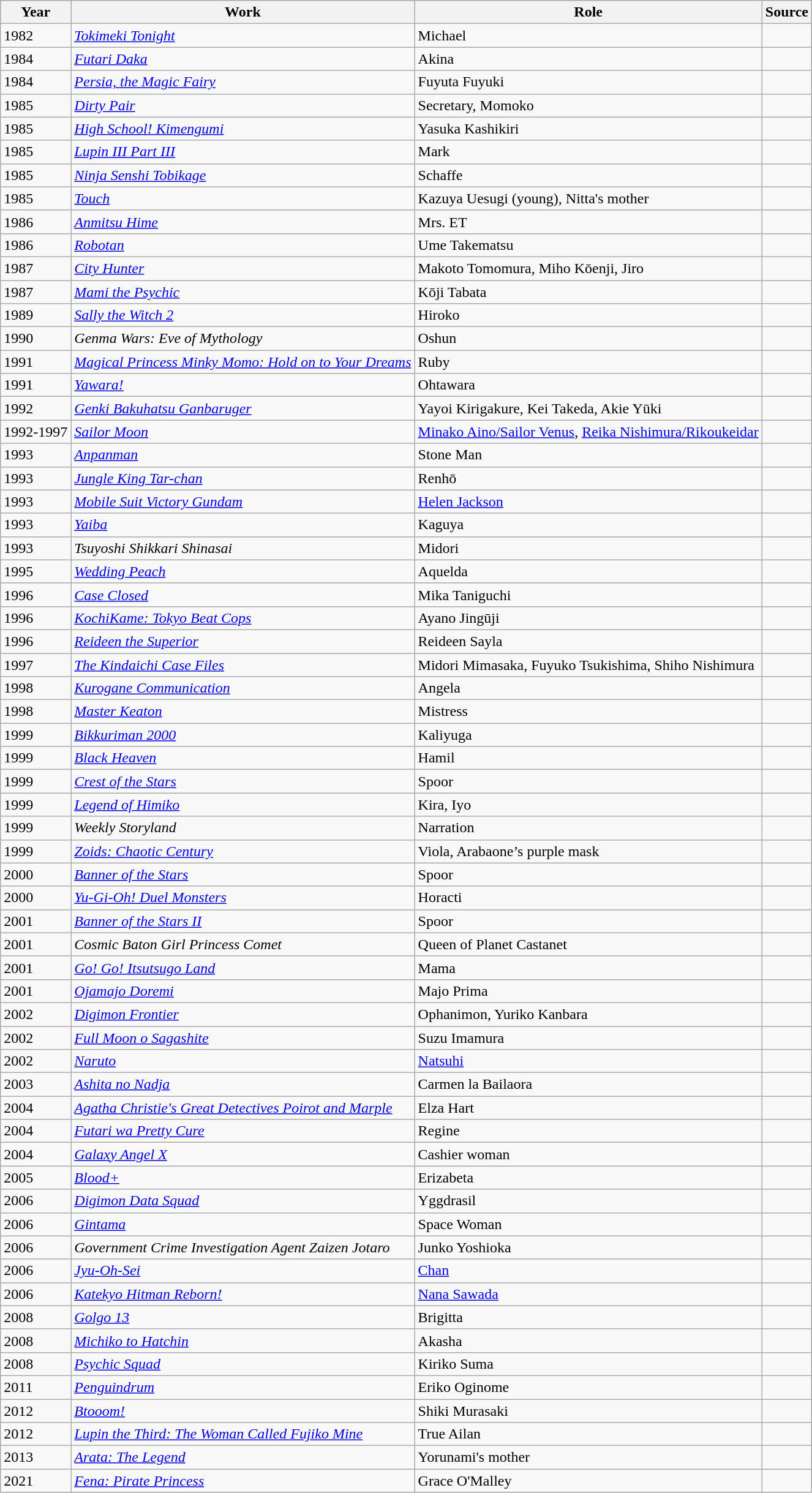<table class="wikitable sortable plainrowheaders">
<tr>
<th>Year</th>
<th>Work</th>
<th>Role</th>
<th class="unsortable">Source</th>
</tr>
<tr>
<td>1982</td>
<td><em><a href='#'>Tokimeki Tonight</a></em></td>
<td>Michael</td>
<td></td>
</tr>
<tr>
<td>1984</td>
<td><em><a href='#'>Futari Daka</a></em></td>
<td>Akina</td>
<td></td>
</tr>
<tr>
<td>1984</td>
<td><em><a href='#'>Persia, the Magic Fairy</a></em></td>
<td>Fuyuta Fuyuki</td>
<td></td>
</tr>
<tr>
<td>1985</td>
<td><em><a href='#'>Dirty Pair</a></em></td>
<td>Secretary, Momoko</td>
<td></td>
</tr>
<tr>
<td>1985</td>
<td><em><a href='#'>High School! Kimengumi</a></em></td>
<td>Yasuka Kashikiri</td>
<td></td>
</tr>
<tr>
<td>1985</td>
<td><em><a href='#'>Lupin III Part III</a></em></td>
<td>Mark</td>
<td></td>
</tr>
<tr>
<td>1985</td>
<td><em><a href='#'>Ninja Senshi Tobikage</a></em></td>
<td>Schaffe</td>
<td></td>
</tr>
<tr>
<td>1985</td>
<td><em><a href='#'>Touch</a></em></td>
<td>Kazuya Uesugi (young), Nitta's mother</td>
<td></td>
</tr>
<tr>
<td>1986</td>
<td><em><a href='#'>Anmitsu Hime</a></em></td>
<td>Mrs. ET</td>
<td></td>
</tr>
<tr>
<td>1986</td>
<td><em><a href='#'>Robotan</a></em></td>
<td>Ume Takematsu</td>
<td></td>
</tr>
<tr>
<td>1987</td>
<td><em><a href='#'>City Hunter</a></em></td>
<td>Makoto Tomomura, Miho Kōenji, Jiro</td>
<td></td>
</tr>
<tr>
<td>1987</td>
<td><em><a href='#'>Mami the Psychic</a></em></td>
<td>Kōji Tabata</td>
<td></td>
</tr>
<tr>
<td>1989</td>
<td><em><a href='#'>Sally the Witch 2</a></em></td>
<td>Hiroko</td>
<td></td>
</tr>
<tr>
<td>1990</td>
<td><em>Genma Wars: Eve of Mythology</em></td>
<td>Oshun</td>
<td></td>
</tr>
<tr>
<td>1991</td>
<td><em><a href='#'>Magical Princess Minky Momo: Hold on to Your Dreams</a></em></td>
<td>Ruby</td>
<td></td>
</tr>
<tr>
<td>1991</td>
<td><em><a href='#'>Yawara!</a></em></td>
<td>Ohtawara</td>
<td></td>
</tr>
<tr>
<td>1992</td>
<td><em><a href='#'>Genki Bakuhatsu Ganbaruger</a></em></td>
<td>Yayoi Kirigakure, Kei Takeda, Akie Yūki</td>
<td></td>
</tr>
<tr>
<td>1992-1997</td>
<td><em><a href='#'>Sailor Moon</a></em></td>
<td><a href='#'>Minako Aino/Sailor Venus</a>, <a href='#'>Reika Nishimura/Rikoukeidar</a></td>
<td></td>
</tr>
<tr>
<td>1993</td>
<td><em><a href='#'>Anpanman</a></em></td>
<td>Stone Man</td>
<td></td>
</tr>
<tr>
<td>1993</td>
<td><em><a href='#'>Jungle King Tar-chan</a></em></td>
<td>Renhō</td>
<td></td>
</tr>
<tr>
<td>1993</td>
<td><em><a href='#'>Mobile Suit Victory Gundam</a></em></td>
<td><a href='#'>Helen Jackson</a></td>
<td></td>
</tr>
<tr>
<td>1993</td>
<td><em><a href='#'>Yaiba</a></em></td>
<td>Kaguya</td>
<td></td>
</tr>
<tr>
<td>1993</td>
<td><em>Tsuyoshi Shikkari Shinasai</em></td>
<td>Midori</td>
<td></td>
</tr>
<tr>
<td>1995</td>
<td><em><a href='#'>Wedding Peach</a></em></td>
<td>Aquelda</td>
<td></td>
</tr>
<tr>
<td>1996</td>
<td><em><a href='#'>Case Closed</a></em></td>
<td>Mika Taniguchi</td>
<td></td>
</tr>
<tr>
<td>1996</td>
<td><em><a href='#'>KochiKame: Tokyo Beat Cops</a></em></td>
<td>Ayano Jingūji</td>
<td></td>
</tr>
<tr>
<td>1996</td>
<td><em><a href='#'>Reideen the Superior</a></em></td>
<td>Reideen Sayla</td>
<td></td>
</tr>
<tr>
<td>1997</td>
<td><em><a href='#'>The Kindaichi Case Files</a></em></td>
<td>Midori Mimasaka, Fuyuko Tsukishima, Shiho Nishimura</td>
<td></td>
</tr>
<tr>
<td>1998</td>
<td><em><a href='#'>Kurogane Communication</a></em></td>
<td>Angela</td>
<td></td>
</tr>
<tr>
<td>1998</td>
<td><em><a href='#'>Master Keaton</a></em></td>
<td>Mistress</td>
<td></td>
</tr>
<tr>
<td>1999</td>
<td><em><a href='#'>Bikkuriman 2000</a></em></td>
<td>Kaliyuga</td>
<td></td>
</tr>
<tr>
<td>1999</td>
<td><em><a href='#'>Black Heaven</a></em></td>
<td>Hamil</td>
<td></td>
</tr>
<tr>
<td>1999</td>
<td><em><a href='#'>Crest of the Stars</a></em></td>
<td>Spoor</td>
<td></td>
</tr>
<tr>
<td>1999</td>
<td><em><a href='#'>Legend of Himiko</a></em></td>
<td>Kira, Iyo</td>
<td></td>
</tr>
<tr>
<td>1999</td>
<td><em>Weekly Storyland</em></td>
<td>Narration</td>
<td></td>
</tr>
<tr>
<td>1999</td>
<td><em><a href='#'>Zoids: Chaotic Century</a></em></td>
<td>Viola, Arabaone’s purple mask</td>
<td></td>
</tr>
<tr>
<td>2000</td>
<td><em><a href='#'>Banner of the Stars</a></em></td>
<td>Spoor</td>
<td></td>
</tr>
<tr>
<td>2000</td>
<td><em><a href='#'>Yu-Gi-Oh! Duel Monsters</a></em></td>
<td>Horacti</td>
<td></td>
</tr>
<tr>
<td>2001</td>
<td><em><a href='#'>Banner of the Stars II</a></em></td>
<td>Spoor</td>
<td></td>
</tr>
<tr>
<td>2001</td>
<td><em>Cosmic Baton Girl Princess Comet</em></td>
<td>Queen of Planet Castanet</td>
<td></td>
</tr>
<tr>
<td>2001</td>
<td><em><a href='#'>Go! Go! Itsutsugo Land</a></em></td>
<td>Mama</td>
<td></td>
</tr>
<tr>
<td>2001</td>
<td><em><a href='#'>Ojamajo Doremi</a></em></td>
<td>Majo Prima</td>
<td></td>
</tr>
<tr>
<td>2002</td>
<td><em><a href='#'>Digimon Frontier</a></em></td>
<td>Ophanimon, Yuriko Kanbara</td>
<td></td>
</tr>
<tr>
<td>2002</td>
<td><em><a href='#'>Full Moon o Sagashite</a></em></td>
<td>Suzu Imamura</td>
<td></td>
</tr>
<tr>
<td>2002</td>
<td><em><a href='#'>Naruto</a></em></td>
<td><a href='#'>Natsuhi</a></td>
<td></td>
</tr>
<tr>
<td>2003</td>
<td><em><a href='#'>Ashita no Nadja</a></em></td>
<td>Carmen la Bailaora</td>
<td></td>
</tr>
<tr>
<td>2004</td>
<td><em><a href='#'>Agatha Christie's Great Detectives Poirot and Marple</a></em></td>
<td>Elza Hart</td>
<td></td>
</tr>
<tr>
<td>2004</td>
<td><em><a href='#'>Futari wa Pretty Cure</a></em></td>
<td>Regine</td>
<td></td>
</tr>
<tr>
<td>2004</td>
<td><em><a href='#'>Galaxy Angel X</a></em></td>
<td>Cashier woman</td>
<td></td>
</tr>
<tr>
<td>2005</td>
<td><em><a href='#'>Blood+</a></em></td>
<td>Erizabeta</td>
<td></td>
</tr>
<tr>
<td>2006</td>
<td><em><a href='#'>Digimon Data Squad</a></em></td>
<td>Yggdrasil</td>
<td></td>
</tr>
<tr>
<td>2006</td>
<td><em><a href='#'>Gintama</a></em></td>
<td>Space Woman</td>
<td></td>
</tr>
<tr>
<td>2006</td>
<td><em>Government Crime Investigation Agent Zaizen Jotaro</em></td>
<td>Junko Yoshioka</td>
<td></td>
</tr>
<tr>
<td>2006</td>
<td><em><a href='#'>Jyu-Oh-Sei</a></em></td>
<td><a href='#'>Chan</a></td>
<td></td>
</tr>
<tr>
<td>2006</td>
<td><em><a href='#'>Katekyo Hitman Reborn!</a></em></td>
<td><a href='#'>Nana Sawada</a></td>
<td></td>
</tr>
<tr>
<td>2008</td>
<td><em><a href='#'>Golgo 13</a></em></td>
<td>Brigitta</td>
<td></td>
</tr>
<tr>
<td>2008</td>
<td><em><a href='#'>Michiko to Hatchin</a></em></td>
<td>Akasha</td>
<td></td>
</tr>
<tr>
<td>2008</td>
<td><em><a href='#'>Psychic Squad</a></em></td>
<td>Kiriko Suma</td>
<td></td>
</tr>
<tr>
<td>2011</td>
<td><em><a href='#'>Penguindrum</a></em></td>
<td>Eriko Oginome</td>
<td></td>
</tr>
<tr>
<td>2012</td>
<td><em><a href='#'>Btooom!</a></em></td>
<td>Shiki Murasaki</td>
<td></td>
</tr>
<tr>
<td>2012</td>
<td><em><a href='#'>Lupin the Third: The Woman Called Fujiko Mine</a></em></td>
<td>True Ailan</td>
<td></td>
</tr>
<tr>
<td>2013</td>
<td><em><a href='#'>Arata: The Legend</a></em></td>
<td>Yorunami's mother</td>
<td></td>
</tr>
<tr>
<td>2021</td>
<td><em><a href='#'>Fena: Pirate Princess</a></em></td>
<td>Grace O'Malley</td>
<td></td>
</tr>
</table>
